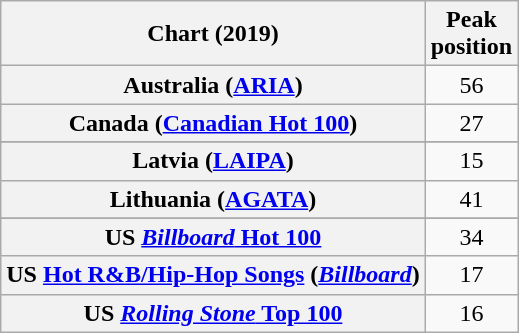<table class="wikitable sortable plainrowheaders" style="text-align:center">
<tr>
<th scope="col">Chart (2019)</th>
<th scope="col">Peak<br>position</th>
</tr>
<tr>
<th scope="row">Australia (<a href='#'>ARIA</a>)</th>
<td>56</td>
</tr>
<tr>
<th scope="row">Canada (<a href='#'>Canadian Hot 100</a>)</th>
<td>27</td>
</tr>
<tr>
</tr>
<tr>
<th scope="row">Latvia (<a href='#'>LAIPA</a>)</th>
<td>15</td>
</tr>
<tr>
<th scope="row">Lithuania (<a href='#'>AGATA</a>)</th>
<td>41</td>
</tr>
<tr>
</tr>
<tr>
</tr>
<tr>
</tr>
<tr>
<th scope="row">US <a href='#'><em>Billboard</em> Hot 100</a></th>
<td>34</td>
</tr>
<tr>
<th scope="row">US <a href='#'>Hot R&B/Hip-Hop Songs</a> (<em><a href='#'>Billboard</a></em>)</th>
<td>17</td>
</tr>
<tr>
<th scope="row">US <a href='#'><em>Rolling Stone</em> Top 100</a></th>
<td>16</td>
</tr>
</table>
